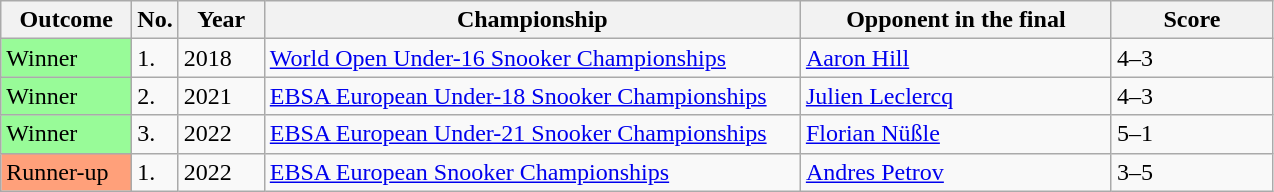<table class="sortable wikitable">
<tr>
<th width="80">Outcome</th>
<th width="20">No.</th>
<th width="50">Year</th>
<th width="350">Championship</th>
<th width="200">Opponent in the final</th>
<th width="100">Score</th>
</tr>
<tr>
<td style="background:#98fb98;">Winner</td>
<td>1.</td>
<td>2018</td>
<td><a href='#'>World Open Under-16 Snooker Championships</a></td>
<td> <a href='#'>Aaron Hill</a></td>
<td>4–3</td>
</tr>
<tr>
<td style="background:#98fb98;">Winner</td>
<td>2.</td>
<td>2021</td>
<td><a href='#'>EBSA European Under-18 Snooker Championships</a></td>
<td> <a href='#'>Julien Leclercq</a></td>
<td>4–3</td>
</tr>
<tr>
<td style="background:#98fb98;">Winner</td>
<td>3.</td>
<td>2022</td>
<td><a href='#'>EBSA European Under-21 Snooker Championships</a></td>
<td> <a href='#'>Florian Nüßle</a></td>
<td>5–1</td>
</tr>
<tr>
<td style="background:#ffa07a;">Runner-up</td>
<td>1.</td>
<td>2022</td>
<td><a href='#'>EBSA European Snooker Championships</a></td>
<td> <a href='#'>Andres Petrov</a></td>
<td>3–5</td>
</tr>
</table>
